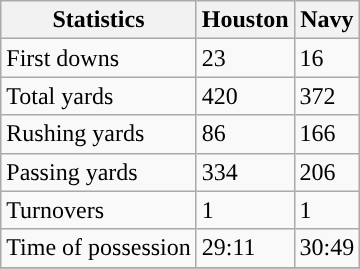<table class="wikitable">
<tr>
<th>Statistics</th>
<th>Houston</th>
<th>Navy</th>
</tr>
<tr>
<td>First downs</td>
<td>23</td>
<td>16</td>
</tr>
<tr>
<td>Total yards</td>
<td>420</td>
<td>372</td>
</tr>
<tr>
<td>Rushing yards</td>
<td>86</td>
<td>166</td>
</tr>
<tr>
<td>Passing yards</td>
<td>334</td>
<td>206</td>
</tr>
<tr>
<td>Turnovers</td>
<td>1</td>
<td>1</td>
</tr>
<tr>
<td>Time of possession</td>
<td>29:11</td>
<td>30:49</td>
</tr>
<tr>
</tr>
</table>
